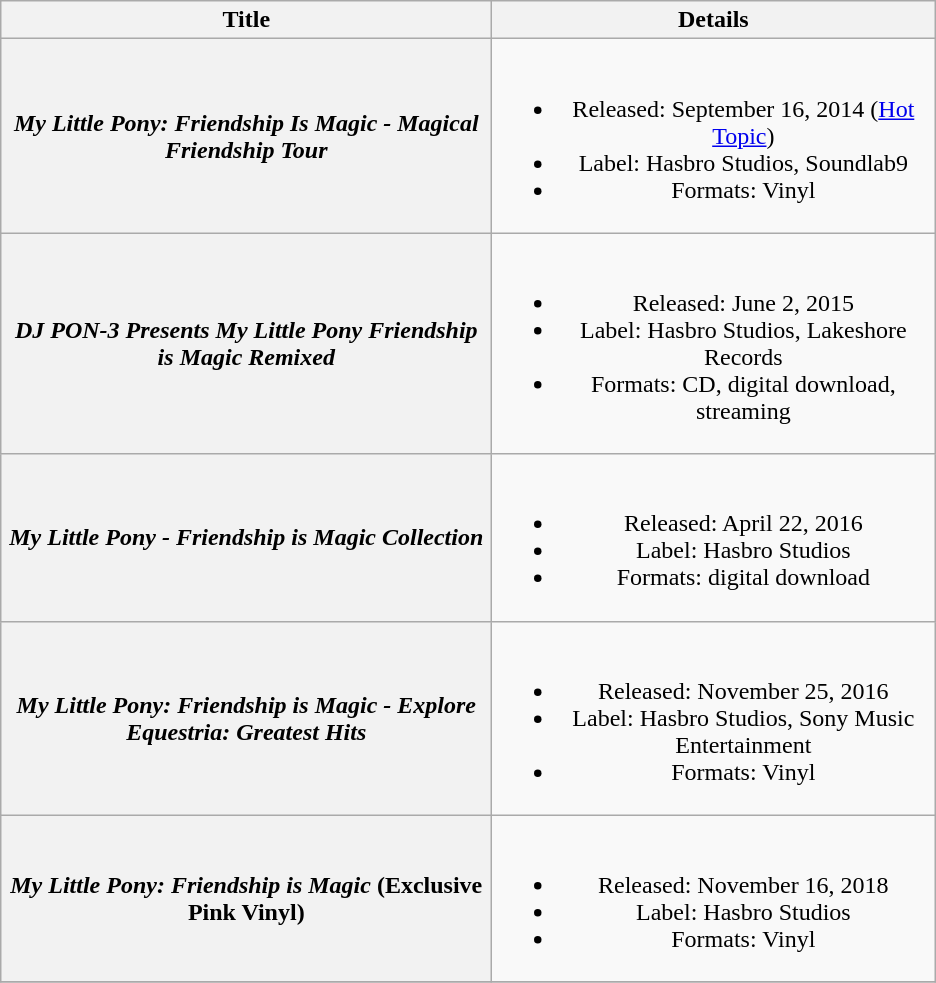<table class="wikitable plainrowheaders" style="text-align:center;">
<tr>
<th style="width:20em;">Title</th>
<th style="width:18em;">Details</th>
</tr>
<tr>
<th scope="row"><em>My Little Pony: Friendship Is Magic - Magical Friendship Tour</em></th>
<td><br><ul><li>Released: September 16, 2014 (<a href='#'>Hot Topic</a>)</li><li>Label: Hasbro Studios, Soundlab9</li><li>Formats: Vinyl</li></ul></td>
</tr>
<tr>
<th scope="row"><em>DJ PON-3 Presents My Little Pony Friendship is Magic Remixed</em></th>
<td><br><ul><li>Released: June 2, 2015</li><li>Label: Hasbro Studios, Lakeshore Records</li><li>Formats: CD, digital download, streaming</li></ul></td>
</tr>
<tr>
<th scope="row"><em>My Little Pony - Friendship is Magic Collection</em></th>
<td><br><ul><li>Released: April 22, 2016</li><li>Label: Hasbro Studios</li><li>Formats: digital download</li></ul></td>
</tr>
<tr>
<th scope="row"><em>My Little Pony: Friendship is Magic - Explore Equestria: Greatest Hits</em></th>
<td><br><ul><li>Released: November 25, 2016</li><li>Label: Hasbro Studios, Sony Music Entertainment</li><li>Formats: Vinyl</li></ul></td>
</tr>
<tr>
<th scope="row"><em>My Little Pony: Friendship is Magic</em> (Exclusive Pink Vinyl)</th>
<td><br><ul><li>Released: November 16, 2018</li><li>Label: Hasbro Studios</li><li>Formats: Vinyl</li></ul></td>
</tr>
<tr>
</tr>
</table>
